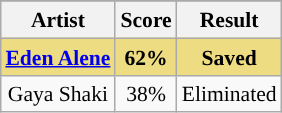<table class="sortable wikitable" style="margin: 1em auto 1em auto; text-align:center; font-size:90%; line-height:18px;">
<tr>
</tr>
<tr>
<th>Artist</th>
<th>Score</th>
<th>Result</th>
</tr>
<tr style="font-weight:bold; background:#eedc82;">
<td><a href='#'>Eden Alene</a></td>
<td>62%</td>
<td>Saved</td>
</tr>
<tr>
<td>Gaya Shaki</td>
<td>38%</td>
<td>Eliminated</td>
</tr>
</table>
